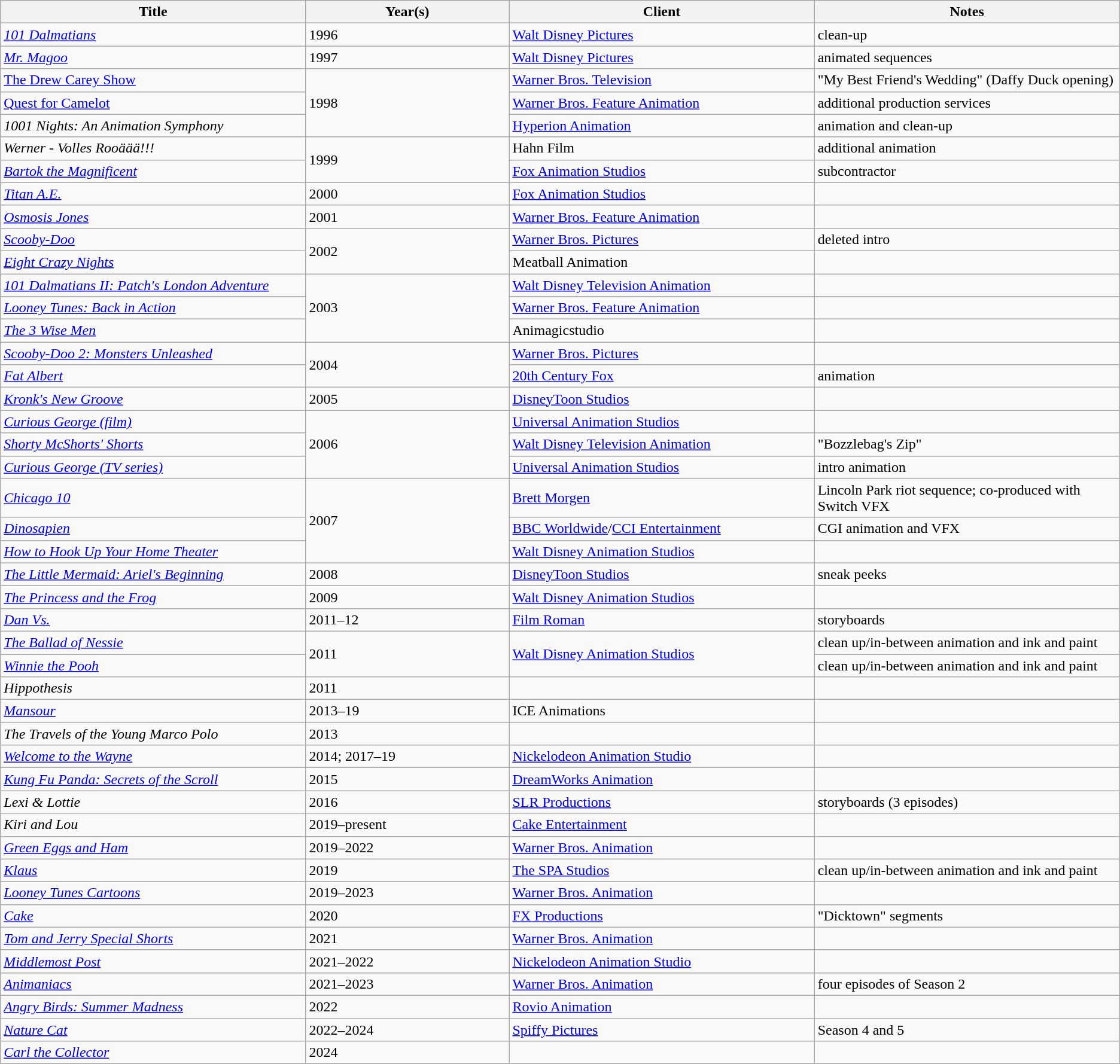<table class="wikitable sortable" style="width: auto style="width:100%; table-layout: fixed">
<tr>
<th style="width:15%;">Title</th>
<th style="width:10%;">Year(s)</th>
<th style="width:15%;">Client</th>
<th style="width:15%;">Notes</th>
</tr>
<tr>
<td><em><a href='#'>101 Dalmatians</a></em></td>
<td>1996</td>
<td><a href='#'>Walt Disney Pictures</a></td>
<td>clean-up</td>
</tr>
<tr>
<td><em><a href='#'>Mr. Magoo</a></em></td>
<td>1997</td>
<td><a href='#'>Walt Disney Pictures</a></td>
<td>animated sequences</td>
</tr>
<tr>
<td><a href='#'>The Drew Carey Show</a></td>
<td "align="center" rowspan="3">1998</td>
<td><a href='#'>Warner Bros. Television</a></td>
<td>"My Best Friend's Wedding" (Daffy Duck opening)</td>
</tr>
<tr>
<td><a href='#'>Quest for Camelot</a></td>
<td><a href='#'>Warner Bros. Feature Animation</a></td>
<td>additional production services</td>
</tr>
<tr>
<td><em>1001 Nights: An Animation Symphony</em></td>
<td><a href='#'>Hyperion Animation</a></td>
<td>animation and clean-up</td>
</tr>
<tr>
<td><em>Werner - Volles Rooäää!!!</em></td>
<td "align="center" rowspan="2">1999</td>
<td>Hahn Film</td>
<td>additional animation</td>
</tr>
<tr>
<td><em><a href='#'>Bartok the Magnificent</a></em></td>
<td><a href='#'>Fox Animation Studios</a></td>
<td>subcontractor</td>
</tr>
<tr>
<td><em><a href='#'>Titan A.E.</a></em></td>
<td>2000</td>
<td><a href='#'>Fox Animation Studios</a></td>
<td></td>
</tr>
<tr>
<td><em><a href='#'>Osmosis Jones</a></em></td>
<td>2001</td>
<td><a href='#'>Warner Bros. Feature Animation</a></td>
<td></td>
</tr>
<tr>
<td><em><a href='#'>Scooby-Doo</a></em></td>
<td "align="center" rowspan="2">2002</td>
<td><a href='#'>Warner Bros. Pictures</a></td>
<td>deleted intro</td>
</tr>
<tr>
<td><em><a href='#'>Eight Crazy Nights</a></em></td>
<td>Meatball Animation</td>
<td></td>
</tr>
<tr>
<td><em><a href='#'>101 Dalmatians II: Patch's London Adventure</a></em></td>
<td "align="center" rowspan="3">2003</td>
<td><a href='#'>Walt Disney Television Animation</a></td>
<td></td>
</tr>
<tr>
<td><em><a href='#'>Looney Tunes: Back in Action</a></em></td>
<td><a href='#'>Warner Bros. Feature Animation</a></td>
<td></td>
</tr>
<tr>
<td><em><a href='#'>The 3 Wise Men</a></em></td>
<td>Animagicstudio</td>
<td></td>
</tr>
<tr>
<td><em><a href='#'>Scooby-Doo 2: Monsters Unleashed</a></em></td>
<td "align="center" rowspan="2">2004</td>
<td><a href='#'>Warner Bros. Pictures</a></td>
<td></td>
</tr>
<tr>
<td><em><a href='#'>Fat Albert</a></em></td>
<td><a href='#'>20th Century Fox</a></td>
<td>animation</td>
</tr>
<tr>
<td><em><a href='#'>Kronk's New Groove</a></em></td>
<td>2005</td>
<td><a href='#'>DisneyToon Studios</a></td>
<td></td>
</tr>
<tr>
<td><em><a href='#'>Curious George (film)</a></em></td>
<td "align="center" rowspan="3">2006</td>
<td><a href='#'>Universal Animation Studios</a></td>
<td></td>
</tr>
<tr>
<td><em><a href='#'>Shorty McShorts' Shorts</a></em></td>
<td><a href='#'>Walt Disney Television Animation</a></td>
<td>"Bozzlebag's Zip"</td>
</tr>
<tr>
<td><em><a href='#'>Curious George (TV series)</a></em></td>
<td><a href='#'>Universal Animation Studios</a></td>
<td>intro animation</td>
</tr>
<tr>
<td><em><a href='#'>Chicago 10</a></em></td>
<td "align="center" rowspan="3">2007</td>
<td><a href='#'>Brett Morgen</a></td>
<td>Lincoln Park riot sequence; co-produced with Switch VFX</td>
</tr>
<tr>
<td><em><a href='#'>Dinosapien</a></em></td>
<td><a href='#'>BBC Worldwide</a>/<a href='#'>CCI Entertainment</a></td>
<td>CGI animation and VFX</td>
</tr>
<tr>
<td><em><a href='#'>How to Hook Up Your Home Theater</a></em></td>
<td><a href='#'>Walt Disney Animation Studios</a></td>
<td></td>
</tr>
<tr>
<td><em><a href='#'>The Little Mermaid: Ariel's Beginning</a></em></td>
<td>2008</td>
<td><a href='#'>DisneyToon Studios</a></td>
<td>sneak peeks</td>
</tr>
<tr>
<td><em><a href='#'>The Princess and the Frog</a></em></td>
<td>2009</td>
<td><a href='#'>Walt Disney Animation Studios</a></td>
<td></td>
</tr>
<tr>
<td><em><a href='#'>Dan Vs.</a></em></td>
<td>2011–12</td>
<td><a href='#'>Film Roman</a></td>
<td>storyboards</td>
</tr>
<tr>
<td><em><a href='#'>The Ballad of Nessie</a></em></td>
<td "align="center" rowspan="2">2011</td>
<td "align="center" rowspan="2"><a href='#'>Walt Disney Animation Studios</a></td>
<td>clean up/in-between animation and ink and paint</td>
</tr>
<tr>
<td><em><a href='#'>Winnie the Pooh</a></em></td>
<td>clean up/in-between animation and ink and paint</td>
</tr>
<tr>
<td><em>Hippothesis</em></td>
<td>2011</td>
<td></td>
<td></td>
</tr>
<tr>
<td><em><a href='#'>Mansour</a></em></td>
<td>2013–19</td>
<td>ICE Animations</td>
<td></td>
</tr>
<tr>
<td><em>The Travels of the Young Marco Polo</em></td>
<td>2013</td>
<td></td>
<td></td>
</tr>
<tr>
<td><em><a href='#'>Welcome to the Wayne</a></em></td>
<td>2014; 2017–19</td>
<td><a href='#'>Nickelodeon Animation Studio</a></td>
<td></td>
</tr>
<tr>
<td><em><a href='#'>Kung Fu Panda: Secrets of the Scroll</a></em></td>
<td>2015</td>
<td><a href='#'>DreamWorks Animation</a></td>
<td></td>
</tr>
<tr>
<td><em>Lexi & Lottie</em></td>
<td>2016</td>
<td><a href='#'>SLR Productions</a></td>
<td>storyboards (3 episodes)</td>
</tr>
<tr>
<td><em>Kiri and Lou</em></td>
<td>2019–present</td>
<td><a href='#'>Cake Entertainment</a></td>
<td></td>
</tr>
<tr>
<td><em><a href='#'>Green Eggs and Ham</a></em></td>
<td>2019–2022</td>
<td><a href='#'>Warner Bros. Animation</a></td>
<td></td>
</tr>
<tr>
<td><em><a href='#'>Klaus</a></em></td>
<td>2019</td>
<td><a href='#'>The SPA Studios</a></td>
<td>clean up/in-between animation and ink and paint</td>
</tr>
<tr>
<td><em><a href='#'>Looney Tunes Cartoons</a></em></td>
<td>2019–2023</td>
<td><a href='#'>Warner Bros. Animation</a></td>
<td></td>
</tr>
<tr>
<td><em><a href='#'>Cake</a></em></td>
<td>2020</td>
<td><a href='#'>FX Productions</a></td>
<td>"Dicktown" segments</td>
</tr>
<tr>
<td><em><a href='#'>Tom and Jerry Special Shorts</a></em></td>
<td>2021</td>
<td><a href='#'>Warner Bros. Animation</a></td>
<td></td>
</tr>
<tr>
<td><em><a href='#'>Middlemost Post</a></em></td>
<td>2021–2022</td>
<td><a href='#'>Nickelodeon Animation Studio</a></td>
<td></td>
</tr>
<tr>
<td><em><a href='#'>Animaniacs</a></em></td>
<td>2021–2023</td>
<td><a href='#'>Warner Bros. Animation</a></td>
<td>four episodes of Season 2</td>
</tr>
<tr>
<td><em><a href='#'>Angry Birds: Summer Madness</a></em></td>
<td>2022</td>
<td><a href='#'>Rovio Animation</a></td>
<td></td>
</tr>
<tr>
<td><em><a href='#'>Nature Cat</a></em></td>
<td>2022–2024</td>
<td><a href='#'>Spiffy Pictures</a></td>
<td>Season 4 and 5</td>
</tr>
<tr>
<td><em><a href='#'>Carl the Collector</a></em></td>
<td>2024</td>
<td></td>
</tr>
</table>
